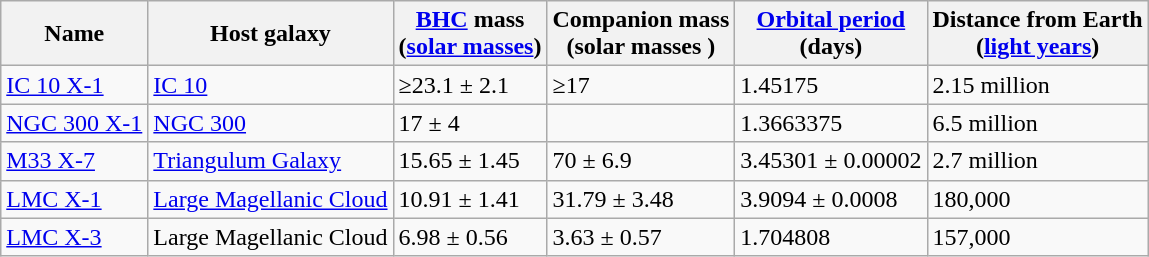<table class="wikitable sortable">
<tr>
<th>Name</th>
<th>Host galaxy</th>
<th><a href='#'>BHC</a> mass<br>(<a href='#'>solar masses</a>)</th>
<th>Companion mass<br>(solar masses )</th>
<th><a href='#'>Orbital period</a><br>(days)</th>
<th>Distance from Earth<br>(<a href='#'>light years</a>)</th>
</tr>
<tr>
<td><a href='#'>IC 10 X-1</a></td>
<td><a href='#'>IC 10</a></td>
<td>≥23.1 ± 2.1</td>
<td>≥17</td>
<td>1.45175</td>
<td>2.15 million</td>
</tr>
<tr>
<td><a href='#'>NGC 300 X-1</a></td>
<td><a href='#'>NGC 300</a></td>
<td>17 ± 4</td>
<td></td>
<td>1.3663375</td>
<td>6.5 million</td>
</tr>
<tr>
<td><a href='#'>M33 X-7</a></td>
<td><a href='#'>Triangulum Galaxy</a></td>
<td>15.65 ± 1.45</td>
<td>70 ± 6.9</td>
<td>3.45301 ± 0.00002</td>
<td>2.7 million</td>
</tr>
<tr>
<td><a href='#'>LMC X-1</a></td>
<td><a href='#'>Large Magellanic Cloud</a></td>
<td>10.91 ± 1.41</td>
<td>31.79 ± 3.48</td>
<td>3.9094 ± 0.0008</td>
<td>180,000</td>
</tr>
<tr>
<td><a href='#'>LMC X-3</a></td>
<td>Large Magellanic Cloud</td>
<td>6.98 ± 0.56</td>
<td>3.63 ± 0.57</td>
<td>1.704808</td>
<td>157,000</td>
</tr>
</table>
